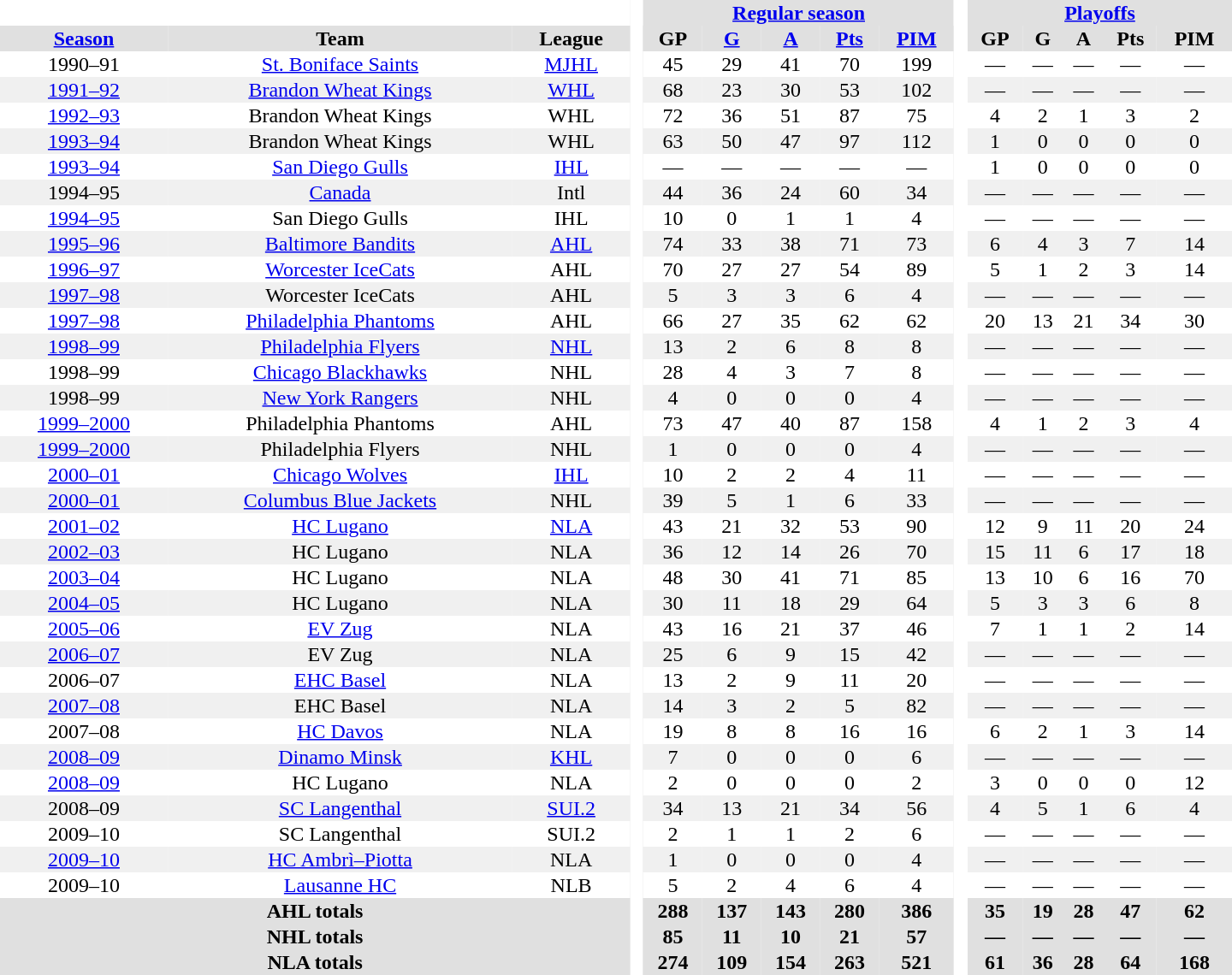<table border="0" cellpadding="1" cellspacing="0" style="text-align:center; width:60em">
<tr bgcolor="#e0e0e0">
<th colspan="3" bgcolor="#ffffff"> </th>
<th rowspan="99" bgcolor="#ffffff"> </th>
<th colspan="5"><a href='#'>Regular season</a></th>
<th rowspan="99" bgcolor="#ffffff"> </th>
<th colspan="5"><a href='#'>Playoffs</a></th>
</tr>
<tr bgcolor="#e0e0e0">
<th><a href='#'>Season</a></th>
<th>Team</th>
<th>League</th>
<th>GP</th>
<th><a href='#'>G</a></th>
<th><a href='#'>A</a></th>
<th><a href='#'>Pts</a></th>
<th><a href='#'>PIM</a></th>
<th>GP</th>
<th>G</th>
<th>A</th>
<th>Pts</th>
<th>PIM</th>
</tr>
<tr>
<td>1990–91</td>
<td><a href='#'>St. Boniface Saints</a></td>
<td><a href='#'>MJHL</a></td>
<td>45</td>
<td>29</td>
<td>41</td>
<td>70</td>
<td>199</td>
<td>—</td>
<td>—</td>
<td>—</td>
<td>—</td>
<td>—</td>
</tr>
<tr bgcolor="#f0f0f0">
<td><a href='#'>1991–92</a></td>
<td><a href='#'>Brandon Wheat Kings</a></td>
<td><a href='#'>WHL</a></td>
<td>68</td>
<td>23</td>
<td>30</td>
<td>53</td>
<td>102</td>
<td>—</td>
<td>—</td>
<td>—</td>
<td>—</td>
<td>—</td>
</tr>
<tr>
<td><a href='#'>1992–93</a></td>
<td>Brandon Wheat Kings</td>
<td>WHL</td>
<td>72</td>
<td>36</td>
<td>51</td>
<td>87</td>
<td>75</td>
<td>4</td>
<td>2</td>
<td>1</td>
<td>3</td>
<td>2</td>
</tr>
<tr bgcolor="#f0f0f0">
<td><a href='#'>1993–94</a></td>
<td>Brandon Wheat Kings</td>
<td>WHL</td>
<td>63</td>
<td>50</td>
<td>47</td>
<td>97</td>
<td>112</td>
<td>1</td>
<td>0</td>
<td>0</td>
<td>0</td>
<td>0</td>
</tr>
<tr>
<td><a href='#'>1993–94</a></td>
<td><a href='#'>San Diego Gulls</a></td>
<td><a href='#'>IHL</a></td>
<td>—</td>
<td>—</td>
<td>—</td>
<td>—</td>
<td>—</td>
<td>1</td>
<td>0</td>
<td>0</td>
<td>0</td>
<td>0</td>
</tr>
<tr bgcolor="#f0f0f0">
<td>1994–95</td>
<td><a href='#'>Canada</a></td>
<td>Intl</td>
<td>44</td>
<td>36</td>
<td>24</td>
<td>60</td>
<td>34</td>
<td>—</td>
<td>—</td>
<td>—</td>
<td>—</td>
<td>—</td>
</tr>
<tr>
<td><a href='#'>1994–95</a></td>
<td>San Diego Gulls</td>
<td>IHL</td>
<td>10</td>
<td>0</td>
<td>1</td>
<td>1</td>
<td>4</td>
<td>—</td>
<td>—</td>
<td>—</td>
<td>—</td>
<td>—</td>
</tr>
<tr bgcolor="#f0f0f0">
<td><a href='#'>1995–96</a></td>
<td><a href='#'>Baltimore Bandits</a></td>
<td><a href='#'>AHL</a></td>
<td>74</td>
<td>33</td>
<td>38</td>
<td>71</td>
<td>73</td>
<td>6</td>
<td>4</td>
<td>3</td>
<td>7</td>
<td>14</td>
</tr>
<tr>
<td><a href='#'>1996–97</a></td>
<td><a href='#'>Worcester IceCats</a></td>
<td>AHL</td>
<td>70</td>
<td>27</td>
<td>27</td>
<td>54</td>
<td>89</td>
<td>5</td>
<td>1</td>
<td>2</td>
<td>3</td>
<td>14</td>
</tr>
<tr bgcolor="#f0f0f0">
<td><a href='#'>1997–98</a></td>
<td>Worcester IceCats</td>
<td>AHL</td>
<td>5</td>
<td>3</td>
<td>3</td>
<td>6</td>
<td>4</td>
<td>—</td>
<td>—</td>
<td>—</td>
<td>—</td>
<td>—</td>
</tr>
<tr>
<td><a href='#'>1997–98</a></td>
<td><a href='#'>Philadelphia Phantoms</a></td>
<td>AHL</td>
<td>66</td>
<td>27</td>
<td>35</td>
<td>62</td>
<td>62</td>
<td>20</td>
<td>13</td>
<td>21</td>
<td>34</td>
<td>30</td>
</tr>
<tr bgcolor="#f0f0f0">
<td><a href='#'>1998–99</a></td>
<td><a href='#'>Philadelphia Flyers</a></td>
<td><a href='#'>NHL</a></td>
<td>13</td>
<td>2</td>
<td>6</td>
<td>8</td>
<td>8</td>
<td>—</td>
<td>—</td>
<td>—</td>
<td>—</td>
<td>—</td>
</tr>
<tr>
<td>1998–99</td>
<td><a href='#'>Chicago Blackhawks</a></td>
<td>NHL</td>
<td>28</td>
<td>4</td>
<td>3</td>
<td>7</td>
<td>8</td>
<td>—</td>
<td>—</td>
<td>—</td>
<td>—</td>
<td>—</td>
</tr>
<tr bgcolor="#f0f0f0">
<td>1998–99</td>
<td><a href='#'>New York Rangers</a></td>
<td>NHL</td>
<td>4</td>
<td>0</td>
<td>0</td>
<td>0</td>
<td>4</td>
<td>—</td>
<td>—</td>
<td>—</td>
<td>—</td>
<td>—</td>
</tr>
<tr>
<td><a href='#'>1999–2000</a></td>
<td>Philadelphia Phantoms</td>
<td>AHL</td>
<td>73</td>
<td>47</td>
<td>40</td>
<td>87</td>
<td>158</td>
<td>4</td>
<td>1</td>
<td>2</td>
<td>3</td>
<td>4</td>
</tr>
<tr bgcolor="#f0f0f0">
<td><a href='#'>1999–2000</a></td>
<td>Philadelphia Flyers</td>
<td>NHL</td>
<td>1</td>
<td>0</td>
<td>0</td>
<td>0</td>
<td>4</td>
<td>—</td>
<td>—</td>
<td>—</td>
<td>—</td>
<td>—</td>
</tr>
<tr>
<td><a href='#'>2000–01</a></td>
<td><a href='#'>Chicago Wolves</a></td>
<td><a href='#'>IHL</a></td>
<td>10</td>
<td>2</td>
<td>2</td>
<td>4</td>
<td>11</td>
<td>—</td>
<td>—</td>
<td>—</td>
<td>—</td>
<td>—</td>
</tr>
<tr bgcolor="#f0f0f0">
<td><a href='#'>2000–01</a></td>
<td><a href='#'>Columbus Blue Jackets</a></td>
<td>NHL</td>
<td>39</td>
<td>5</td>
<td>1</td>
<td>6</td>
<td>33</td>
<td>—</td>
<td>—</td>
<td>—</td>
<td>—</td>
<td>—</td>
</tr>
<tr>
<td><a href='#'>2001–02</a></td>
<td><a href='#'>HC Lugano</a></td>
<td><a href='#'>NLA</a></td>
<td>43</td>
<td>21</td>
<td>32</td>
<td>53</td>
<td>90</td>
<td>12</td>
<td>9</td>
<td>11</td>
<td>20</td>
<td>24</td>
</tr>
<tr bgcolor="#f0f0f0">
<td><a href='#'>2002–03</a></td>
<td>HC Lugano</td>
<td>NLA</td>
<td>36</td>
<td>12</td>
<td>14</td>
<td>26</td>
<td>70</td>
<td>15</td>
<td>11</td>
<td>6</td>
<td>17</td>
<td>18</td>
</tr>
<tr>
<td><a href='#'>2003–04</a></td>
<td>HC Lugano</td>
<td>NLA</td>
<td>48</td>
<td>30</td>
<td>41</td>
<td>71</td>
<td>85</td>
<td>13</td>
<td>10</td>
<td>6</td>
<td>16</td>
<td>70</td>
</tr>
<tr bgcolor="#f0f0f0">
<td><a href='#'>2004–05</a></td>
<td>HC Lugano</td>
<td>NLA</td>
<td>30</td>
<td>11</td>
<td>18</td>
<td>29</td>
<td>64</td>
<td>5</td>
<td>3</td>
<td>3</td>
<td>6</td>
<td>8</td>
</tr>
<tr>
<td><a href='#'>2005–06</a></td>
<td><a href='#'>EV Zug</a></td>
<td>NLA</td>
<td>43</td>
<td>16</td>
<td>21</td>
<td>37</td>
<td>46</td>
<td>7</td>
<td>1</td>
<td>1</td>
<td>2</td>
<td>14</td>
</tr>
<tr bgcolor="#f0f0f0">
<td><a href='#'>2006–07</a></td>
<td>EV Zug</td>
<td>NLA</td>
<td>25</td>
<td>6</td>
<td>9</td>
<td>15</td>
<td>42</td>
<td>—</td>
<td>—</td>
<td>—</td>
<td>—</td>
<td>—</td>
</tr>
<tr>
<td>2006–07</td>
<td><a href='#'>EHC Basel</a></td>
<td>NLA</td>
<td>13</td>
<td>2</td>
<td>9</td>
<td>11</td>
<td>20</td>
<td>—</td>
<td>—</td>
<td>—</td>
<td>—</td>
<td>—</td>
</tr>
<tr bgcolor="#f0f0f0">
<td><a href='#'>2007–08</a></td>
<td>EHC Basel</td>
<td>NLA</td>
<td>14</td>
<td>3</td>
<td>2</td>
<td>5</td>
<td>82</td>
<td>—</td>
<td>—</td>
<td>—</td>
<td>—</td>
<td>—</td>
</tr>
<tr>
<td>2007–08</td>
<td><a href='#'>HC Davos</a></td>
<td>NLA</td>
<td>19</td>
<td>8</td>
<td>8</td>
<td>16</td>
<td>16</td>
<td>6</td>
<td>2</td>
<td>1</td>
<td>3</td>
<td>14</td>
</tr>
<tr bgcolor="#f0f0f0">
<td><a href='#'>2008–09</a></td>
<td><a href='#'>Dinamo Minsk</a></td>
<td><a href='#'>KHL</a></td>
<td>7</td>
<td>0</td>
<td>0</td>
<td>0</td>
<td>6</td>
<td>—</td>
<td>—</td>
<td>—</td>
<td>—</td>
<td>—</td>
</tr>
<tr>
<td><a href='#'>2008–09</a></td>
<td>HC Lugano</td>
<td>NLA</td>
<td>2</td>
<td>0</td>
<td>0</td>
<td>0</td>
<td>2</td>
<td>3</td>
<td>0</td>
<td>0</td>
<td>0</td>
<td>12</td>
</tr>
<tr bgcolor="#f0f0f0">
<td>2008–09</td>
<td><a href='#'>SC Langenthal</a></td>
<td><a href='#'>SUI.2</a></td>
<td>34</td>
<td>13</td>
<td>21</td>
<td>34</td>
<td>56</td>
<td>4</td>
<td>5</td>
<td>1</td>
<td>6</td>
<td>4</td>
</tr>
<tr>
<td>2009–10</td>
<td>SC Langenthal</td>
<td>SUI.2</td>
<td>2</td>
<td>1</td>
<td>1</td>
<td>2</td>
<td>6</td>
<td>—</td>
<td>—</td>
<td>—</td>
<td>—</td>
<td>—</td>
</tr>
<tr bgcolor="#f0f0f0">
<td><a href='#'>2009–10</a></td>
<td><a href='#'>HC Ambrì–Piotta</a></td>
<td>NLA</td>
<td>1</td>
<td>0</td>
<td>0</td>
<td>0</td>
<td>4</td>
<td>—</td>
<td>—</td>
<td>—</td>
<td>—</td>
<td>—</td>
</tr>
<tr>
<td>2009–10</td>
<td><a href='#'>Lausanne HC</a></td>
<td>NLB</td>
<td>5</td>
<td>2</td>
<td>4</td>
<td>6</td>
<td>4</td>
<td>—</td>
<td>—</td>
<td>—</td>
<td>—</td>
<td>—</td>
</tr>
<tr bgcolor="#e0e0e0">
<th colspan="3">AHL totals</th>
<th>288</th>
<th>137</th>
<th>143</th>
<th>280</th>
<th>386</th>
<th>35</th>
<th>19</th>
<th>28</th>
<th>47</th>
<th>62</th>
</tr>
<tr bgcolor="#e0e0e0">
<th colspan="3">NHL totals</th>
<th>85</th>
<th>11</th>
<th>10</th>
<th>21</th>
<th>57</th>
<th>—</th>
<th>—</th>
<th>—</th>
<th>—</th>
<th>—</th>
</tr>
<tr bgcolor="#e0e0e0">
<th colspan="3">NLA totals</th>
<th>274</th>
<th>109</th>
<th>154</th>
<th>263</th>
<th>521</th>
<th>61</th>
<th>36</th>
<th>28</th>
<th>64</th>
<th>168</th>
</tr>
</table>
